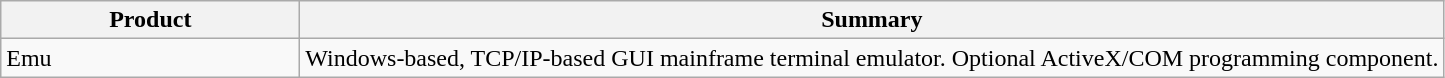<table class="wikitable">
<tr>
<th style="width: 12em;">Product</th>
<th>Summary</th>
</tr>
<tr>
<td valign="top">Emu</td>
<td valign="top">Windows-based, TCP/IP-based GUI mainframe terminal emulator. Optional ActiveX/COM programming component.</td>
</tr>
</table>
